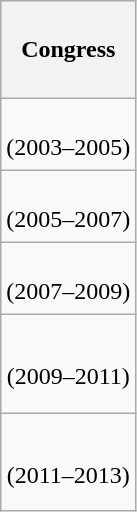<table class="wikitable" style="float:left; margin:0; margin-right:-0.5px; margin-top:14px; text-align:center;">
<tr style="white-space:nowrap; height:4.06em;">
<th>Congress</th>
</tr>
<tr style="white-space:nowrap; height:3em;">
<td><strong></strong><br>(2003–2005)</td>
</tr>
<tr style="white-space:nowrap; height:3em">
<td><strong></strong><br>(2005–2007)</td>
</tr>
<tr style="white-space:nowrap; height:3em">
<td><strong></strong><br>(2007–2009)</td>
</tr>
<tr style="white-space:nowrap; height:4.1em">
<td><strong></strong><br>(2009–2011)</td>
</tr>
<tr style="white-space:nowrap; height:4.1em">
<td><strong></strong><br>(2011–2013)</td>
</tr>
</table>
